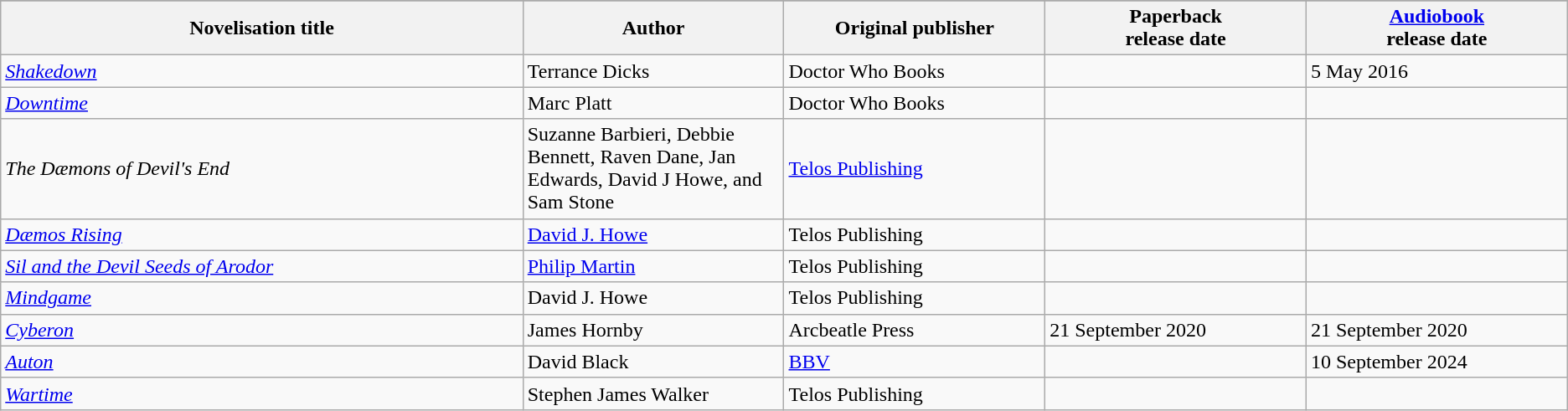<table class="wikitable sortable">
<tr>
</tr>
<tr>
<th style="width:30%;">Novelisation title</th>
<th style="width:15%;">Author</th>
<th style="width:15%;">Original publisher</th>
<th style="width:15%;" data-sort-type=date>Paperback <br>release date</th>
<th style="width:15%;" data-sort-type=date><a href='#'>Audiobook</a> <br>release date</th>
</tr>
<tr>
<td><em><a href='#'>Shakedown</a></em></td>
<td data-sort-value="Dicks, Terrance">Terrance Dicks</td>
<td>Doctor Who Books</td>
<td></td>
<td>5 May 2016</td>
</tr>
<tr>
<td><em><a href='#'>Downtime</a></em></td>
<td data-sort-value="Platt, Marc">Marc Platt</td>
<td>Doctor Who Books</td>
<td></td>
<td></td>
</tr>
<tr>
<td><em>The Dæmons of Devil's End</em></td>
<td data-sort-value="Barbieri, Suzanne, Debbie Bennett, Raven Dane, Jan Edwards, David J Howe, and Sam Stone">Suzanne Barbieri, Debbie Bennett, Raven Dane, Jan Edwards, David J Howe, and Sam Stone</td>
<td><a href='#'>Telos Publishing</a></td>
<td></td>
<td></td>
</tr>
<tr>
<td><em><a href='#'>Dæmos Rising</a></em></td>
<td data-sort-value="Howe, David J"><a href='#'>David J. Howe</a></td>
<td>Telos Publishing</td>
<td></td>
<td></td>
</tr>
<tr>
<td><em><a href='#'>Sil and the Devil Seeds of Arodor</a> </em></td>
<td data-sort-value="Martin, Philip"><a href='#'>Philip Martin</a></td>
<td>Telos Publishing</td>
<td></td>
<td></td>
</tr>
<tr>
<td><em><a href='#'>Mindgame</a></em></td>
<td data-sort-value="Howe, David J">David J. Howe</td>
<td>Telos Publishing</td>
<td></td>
<td></td>
</tr>
<tr>
<td><em><a href='#'>Cyberon</a></em></td>
<td data-sort-value="Hornby, James">James Hornby</td>
<td>Arcbeatle Press</td>
<td>21 September 2020</td>
<td>21 September 2020</td>
</tr>
<tr>
<td><em><a href='#'>Auton</a></em></td>
<td data-sort-value="Black, David">David Black</td>
<td><a href='#'>BBV</a></td>
<td></td>
<td>10 September 2024</td>
</tr>
<tr>
<td><em><a href='#'>Wartime</a></em></td>
<td data-sort-value="Walker, Stephen James">Stephen James Walker</td>
<td>Telos Publishing</td>
<td></td>
<td></td>
</tr>
</table>
